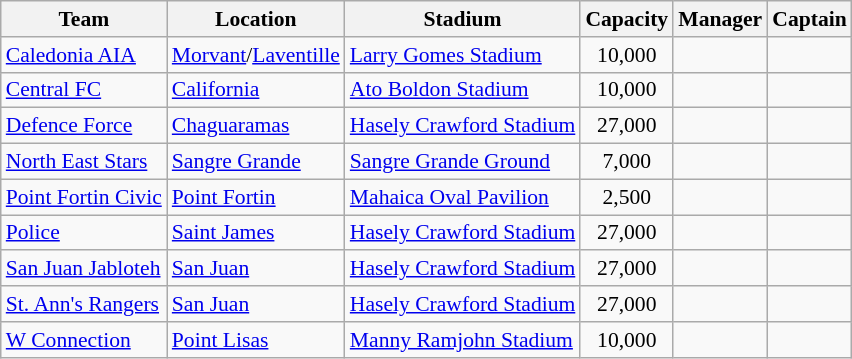<table class="sortable wikitable" style="font-size:90%;">
<tr>
<th>Team</th>
<th>Location</th>
<th>Stadium</th>
<th>Capacity</th>
<th>Manager</th>
<th>Captain</th>
</tr>
<tr>
<td><a href='#'>Caledonia AIA</a></td>
<td><a href='#'>Morvant</a>/<a href='#'>Laventille</a></td>
<td><a href='#'>Larry Gomes Stadium</a></td>
<td align=center>10,000</td>
<td> </td>
<td> </td>
</tr>
<tr>
<td><a href='#'>Central FC</a></td>
<td><a href='#'>California</a></td>
<td><a href='#'>Ato Boldon Stadium</a></td>
<td align=center>10,000</td>
<td> </td>
<td> </td>
</tr>
<tr>
<td><a href='#'>Defence Force</a></td>
<td><a href='#'>Chaguaramas</a></td>
<td><a href='#'>Hasely Crawford Stadium</a></td>
<td align=center>27,000</td>
<td> </td>
<td> </td>
</tr>
<tr>
<td><a href='#'>North East Stars</a></td>
<td><a href='#'>Sangre Grande</a></td>
<td><a href='#'>Sangre Grande Ground</a></td>
<td align=center>7,000</td>
<td> </td>
<td> </td>
</tr>
<tr>
<td><a href='#'>Point Fortin Civic</a></td>
<td><a href='#'>Point Fortin</a></td>
<td><a href='#'>Mahaica Oval Pavilion</a></td>
<td align=center>2,500</td>
<td> </td>
<td> </td>
</tr>
<tr>
<td><a href='#'>Police</a></td>
<td><a href='#'>Saint James</a></td>
<td><a href='#'>Hasely Crawford Stadium</a></td>
<td align=center>27,000</td>
<td> </td>
<td> </td>
</tr>
<tr>
<td><a href='#'>San Juan Jabloteh</a></td>
<td><a href='#'>San Juan</a></td>
<td><a href='#'>Hasely Crawford Stadium</a></td>
<td align=center>27,000</td>
<td> </td>
<td> </td>
</tr>
<tr>
<td><a href='#'>St. Ann's Rangers</a></td>
<td><a href='#'>San Juan</a></td>
<td><a href='#'>Hasely Crawford Stadium</a></td>
<td align=center>27,000</td>
<td> </td>
<td> </td>
</tr>
<tr>
<td><a href='#'>W Connection</a></td>
<td><a href='#'>Point Lisas</a></td>
<td><a href='#'>Manny Ramjohn Stadium</a></td>
<td align=center>10,000</td>
<td> </td>
<td> </td>
</tr>
</table>
